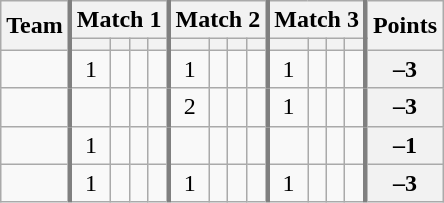<table class="wikitable sortable" style="text-align:center;">
<tr>
<th rowspan=2>Team</th>
<th colspan=4 style="border-left:3px solid gray">Match 1</th>
<th colspan=4 style="border-left:3px solid gray">Match 2</th>
<th colspan=4 style="border-left:3px solid gray">Match 3</th>
<th rowspan=2 style="border-left:3px solid gray">Points</th>
</tr>
<tr>
<th style="border-left:3px solid gray"></th>
<th></th>
<th></th>
<th></th>
<th style="border-left:3px solid gray"></th>
<th></th>
<th></th>
<th></th>
<th style="border-left:3px solid gray"></th>
<th></th>
<th></th>
<th></th>
</tr>
<tr>
<td align=left></td>
<td style="border-left:3px solid gray">1</td>
<td></td>
<td></td>
<td></td>
<td style="border-left:3px solid gray">1</td>
<td></td>
<td></td>
<td></td>
<td style="border-left:3px solid gray">1</td>
<td></td>
<td></td>
<td></td>
<th style="border-left:3px solid gray">–3</th>
</tr>
<tr>
<td align=left></td>
<td style="border-left:3px solid gray"></td>
<td></td>
<td></td>
<td></td>
<td style="border-left:3px solid gray">2</td>
<td></td>
<td></td>
<td></td>
<td style="border-left:3px solid gray">1</td>
<td></td>
<td></td>
<td></td>
<th style="border-left:3px solid gray">–3</th>
</tr>
<tr>
<td align=left></td>
<td style="border-left:3px solid gray">1</td>
<td></td>
<td></td>
<td></td>
<td style="border-left:3px solid gray"></td>
<td></td>
<td></td>
<td></td>
<td style="border-left:3px solid gray"></td>
<td></td>
<td></td>
<td></td>
<th style="border-left:3px solid gray">–1</th>
</tr>
<tr>
<td align=left></td>
<td style="border-left:3px solid gray">1</td>
<td></td>
<td></td>
<td></td>
<td style="border-left:3px solid gray">1</td>
<td></td>
<td></td>
<td></td>
<td style="border-left:3px solid gray">1</td>
<td></td>
<td></td>
<td></td>
<th style="border-left:3px solid gray">–3</th>
</tr>
</table>
